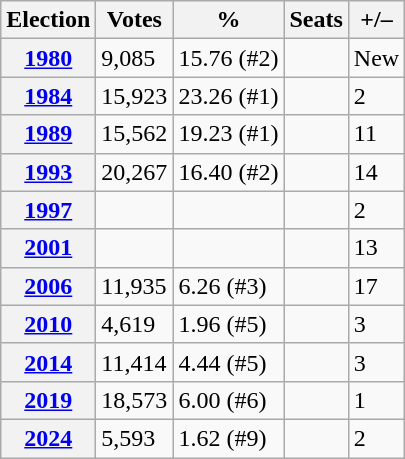<table class="wikitable">
<tr>
<th>Election</th>
<th>Votes</th>
<th>%</th>
<th>Seats</th>
<th>+/–</th>
</tr>
<tr>
<th><a href='#'>1980</a></th>
<td>9,085</td>
<td>15.76 (#2)</td>
<td></td>
<td>New</td>
</tr>
<tr>
<th><a href='#'>1984</a></th>
<td>15,923</td>
<td>23.26 (#1)</td>
<td></td>
<td> 2</td>
</tr>
<tr>
<th><a href='#'>1989</a></th>
<td>15,562</td>
<td>19.23 (#1)</td>
<td></td>
<td> 11</td>
</tr>
<tr>
<th><a href='#'>1993</a></th>
<td>20,267</td>
<td>16.40 (#2)</td>
<td></td>
<td> 14</td>
</tr>
<tr>
<th><a href='#'>1997</a></th>
<td></td>
<td></td>
<td></td>
<td> 2</td>
</tr>
<tr>
<th><a href='#'>2001</a></th>
<td></td>
<td></td>
<td></td>
<td> 13</td>
</tr>
<tr>
<th><a href='#'>2006</a></th>
<td>11,935</td>
<td>6.26 (#3)</td>
<td></td>
<td> 17</td>
</tr>
<tr>
<th><a href='#'>2010</a></th>
<td>4,619</td>
<td>1.96 (#5)</td>
<td></td>
<td> 3</td>
</tr>
<tr>
<th><a href='#'>2014</a></th>
<td>11,414</td>
<td>4.44 (#5)</td>
<td></td>
<td> 3</td>
</tr>
<tr>
<th><a href='#'>2019</a></th>
<td>18,573</td>
<td>6.00 (#6)</td>
<td></td>
<td> 1</td>
</tr>
<tr>
<th><a href='#'>2024</a></th>
<td>5,593</td>
<td>1.62 (#9)</td>
<td></td>
<td> 2</td>
</tr>
</table>
